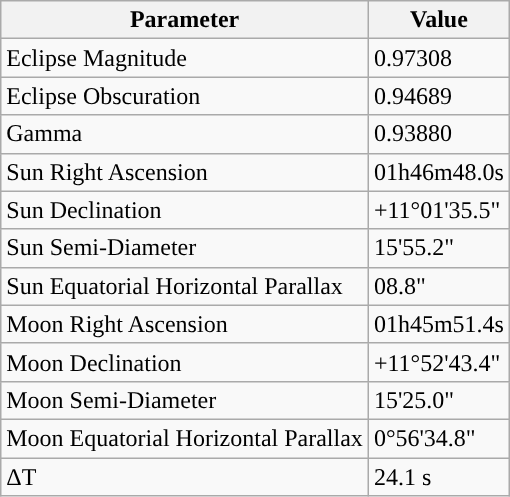<table class="wikitable">
<tr>
<th>Parameter</th>
<th>Value</th>
</tr>
<tr>
<td>Eclipse Magnitude</td>
<td>0.97308</td>
</tr>
<tr>
<td>Eclipse Obscuration</td>
<td>0.94689</td>
</tr>
<tr>
<td>Gamma</td>
<td>0.93880</td>
</tr>
<tr>
<td>Sun Right Ascension</td>
<td>01h46m48.0s</td>
</tr>
<tr>
<td>Sun Declination</td>
<td>+11°01'35.5"</td>
</tr>
<tr>
<td>Sun Semi-Diameter</td>
<td>15'55.2"</td>
</tr>
<tr>
<td>Sun Equatorial Horizontal Parallax</td>
<td>08.8"</td>
</tr>
<tr>
<td>Moon Right Ascension</td>
<td>01h45m51.4s</td>
</tr>
<tr>
<td>Moon Declination</td>
<td>+11°52'43.4"</td>
</tr>
<tr>
<td>Moon Semi-Diameter</td>
<td>15'25.0"</td>
</tr>
<tr>
<td>Moon Equatorial Horizontal Parallax</td>
<td>0°56'34.8"</td>
</tr>
<tr>
<td>ΔT</td>
<td>24.1 s</td>
</tr>
</table>
